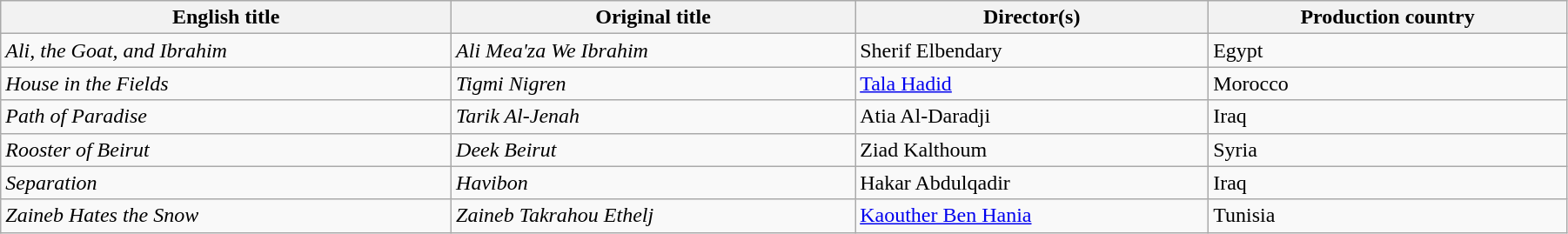<table class="wikitable" width="95%">
<tr>
<th>English title</th>
<th>Original title</th>
<th>Director(s)</th>
<th>Production country</th>
</tr>
<tr>
<td><em>Ali, the Goat, and Ibrahim</em></td>
<td><em>Ali Mea'za We Ibrahim</em></td>
<td data-sort-value="Elbendary">Sherif Elbendary</td>
<td>Egypt</td>
</tr>
<tr>
<td><em>House in the Fields</em></td>
<td><em>Tigmi Nigren</em></td>
<td data-sort-value="Hadid"><a href='#'>Tala Hadid</a></td>
<td>Morocco</td>
</tr>
<tr>
<td><em>Path of Paradise</em></td>
<td><em>Tarik Al-Jenah</em></td>
<td data-sort-value="Al-Daradji">Atia Al-Daradji</td>
<td>Iraq</td>
</tr>
<tr>
<td><em>Rooster of Beirut</em></td>
<td><em>Deek Beirut</em></td>
<td data-sort-value="Kalthoum">Ziad Kalthoum</td>
<td>Syria</td>
</tr>
<tr>
<td><em>Separation</em></td>
<td><em>Havibon</em></td>
<td data-sort-value="Abdulqadir">Hakar Abdulqadir</td>
<td>Iraq</td>
</tr>
<tr>
<td><em>Zaineb Hates the Snow</em></td>
<td><em>Zaineb Takrahou Ethelj</em></td>
<td data-sort-value="Ben Hania"><a href='#'>Kaouther Ben Hania</a></td>
<td>Tunisia</td>
</tr>
</table>
